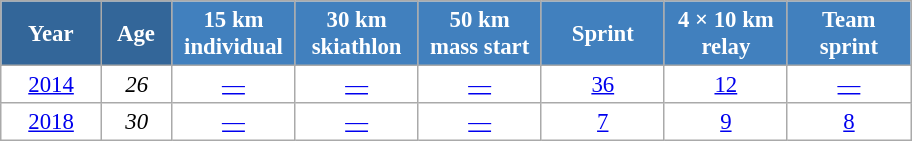<table class="wikitable" style="font-size:95%; text-align:center; border:grey solid 1px; border-collapse:collapse; background:#ffffff;">
<tr>
<th style="background-color:#369; color:white; width:60px;"> Year </th>
<th style="background-color:#369; color:white; width:40px;"> Age </th>
<th style="background-color:#4180be; color:white; width:75px;"> 15 km <br> individual </th>
<th style="background-color:#4180be; color:white; width:75px;"> 30 km <br> skiathlon </th>
<th style="background-color:#4180be; color:white; width:75px;"> 50 km <br> mass start </th>
<th style="background-color:#4180be; color:white; width:75px;"> Sprint </th>
<th style="background-color:#4180be; color:white; width:75px;"> 4 × 10 km <br> relay </th>
<th style="background-color:#4180be; color:white; width:75px;"> Team <br> sprint </th>
</tr>
<tr>
<td><a href='#'>2014</a></td>
<td><em>26</em></td>
<td><a href='#'>—</a></td>
<td><a href='#'>—</a></td>
<td><a href='#'>—</a></td>
<td><a href='#'>36</a></td>
<td><a href='#'>12</a></td>
<td><a href='#'>—</a></td>
</tr>
<tr>
<td><a href='#'>2018</a></td>
<td><em>30</em></td>
<td><a href='#'>—</a></td>
<td><a href='#'>—</a></td>
<td><a href='#'>—</a></td>
<td><a href='#'>7</a></td>
<td><a href='#'>9</a></td>
<td><a href='#'>8</a></td>
</tr>
</table>
